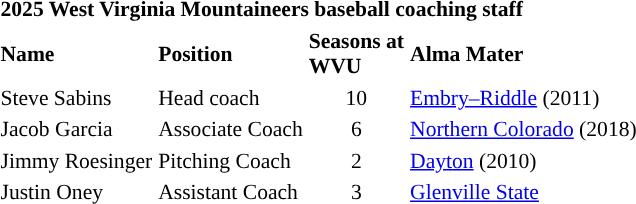<table class="toccolours" style="text-align: left; font-size:90%;">
<tr>
<th colspan="4">2025 West Virginia Mountaineers baseball coaching staff</th>
</tr>
<tr>
<th>Name</th>
<th>Position</th>
<th>Seasons at<br>WVU</th>
<th>Alma Mater</th>
</tr>
<tr>
<td>Steve Sabins</td>
<td>Head coach</td>
<td align=center>10</td>
<td><a href='#'>Embry–Riddle</a> (2011)</td>
</tr>
<tr>
<td>Jacob Garcia</td>
<td>Associate Coach</td>
<td align=center>6</td>
<td><a href='#'>Northern Colorado</a> (2018)</td>
</tr>
<tr>
<td>Jimmy Roesinger</td>
<td>Pitching Coach</td>
<td align=center>2</td>
<td><a href='#'>Dayton</a> (2010)</td>
</tr>
<tr>
<td>Justin Oney</td>
<td>Assistant Coach</td>
<td align=center>3</td>
<td><a href='#'>Glenville State</a></td>
</tr>
</table>
